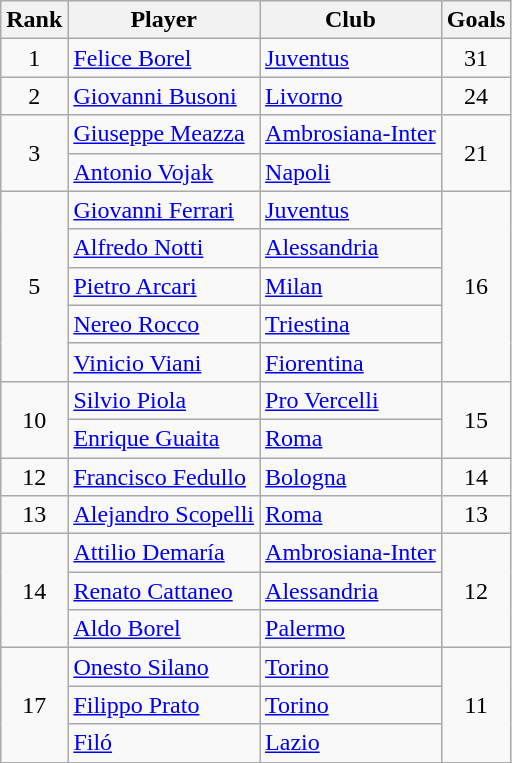<table class="wikitable" style="text-align:center">
<tr>
<th>Rank</th>
<th>Player</th>
<th>Club</th>
<th>Goals</th>
</tr>
<tr>
<td>1</td>
<td align="left"> <a href='#'>Felice Borel</a></td>
<td align="left"><a href='#'>Juventus</a></td>
<td>31</td>
</tr>
<tr>
<td>2</td>
<td align="left"> <a href='#'>Giovanni Busoni</a></td>
<td align="left"><a href='#'>Livorno</a></td>
<td>24</td>
</tr>
<tr>
<td rowspan="2">3</td>
<td align="left"> <a href='#'>Giuseppe Meazza</a></td>
<td align="left"><a href='#'>Ambrosiana-Inter</a></td>
<td rowspan="2">21</td>
</tr>
<tr>
<td align="left"> <a href='#'>Antonio Vojak</a></td>
<td align="left"><a href='#'>Napoli</a></td>
</tr>
<tr>
<td rowspan="5">5</td>
<td align="left"> <a href='#'>Giovanni Ferrari</a></td>
<td align="left"><a href='#'>Juventus</a></td>
<td rowspan="5">16</td>
</tr>
<tr>
<td align="left"> <a href='#'>Alfredo Notti</a></td>
<td align="left"><a href='#'>Alessandria</a></td>
</tr>
<tr>
<td align="left"> <a href='#'>Pietro Arcari</a></td>
<td align="left"><a href='#'>Milan</a></td>
</tr>
<tr>
<td align="left"> <a href='#'>Nereo Rocco</a></td>
<td align="left"><a href='#'>Triestina</a></td>
</tr>
<tr>
<td align="left"> <a href='#'>Vinicio Viani</a></td>
<td align="left"><a href='#'>Fiorentina</a></td>
</tr>
<tr>
<td rowspan="2">10</td>
<td align="left"> <a href='#'>Silvio Piola</a></td>
<td align="left"><a href='#'>Pro Vercelli</a></td>
<td rowspan="2">15</td>
</tr>
<tr>
<td align="left">  <a href='#'>Enrique Guaita</a></td>
<td align="left"><a href='#'>Roma</a></td>
</tr>
<tr>
<td>12</td>
<td align="left">  <a href='#'>Francisco Fedullo</a></td>
<td align="left"><a href='#'>Bologna</a></td>
<td>14</td>
</tr>
<tr>
<td>13</td>
<td align="left">  <a href='#'>Alejandro Scopelli</a></td>
<td align="left"><a href='#'>Roma</a></td>
<td>13</td>
</tr>
<tr>
<td rowspan="3">14</td>
<td align="left">  <a href='#'>Attilio Demaría</a></td>
<td align="left"><a href='#'>Ambrosiana-Inter</a></td>
<td rowspan="3">12</td>
</tr>
<tr>
<td align="left"> <a href='#'>Renato Cattaneo</a></td>
<td align="left"><a href='#'>Alessandria</a></td>
</tr>
<tr>
<td align="left"> <a href='#'>Aldo Borel</a></td>
<td align="left"><a href='#'>Palermo</a></td>
</tr>
<tr>
<td rowspan="3">17</td>
<td align="left"> <a href='#'>Onesto Silano</a></td>
<td align="left"><a href='#'>Torino</a></td>
<td rowspan="3">11</td>
</tr>
<tr>
<td align="left"> <a href='#'>Filippo Prato</a></td>
<td align="left"><a href='#'>Torino</a></td>
</tr>
<tr>
<td align="left"> <a href='#'>Filó</a></td>
<td align="left"><a href='#'>Lazio</a></td>
</tr>
</table>
